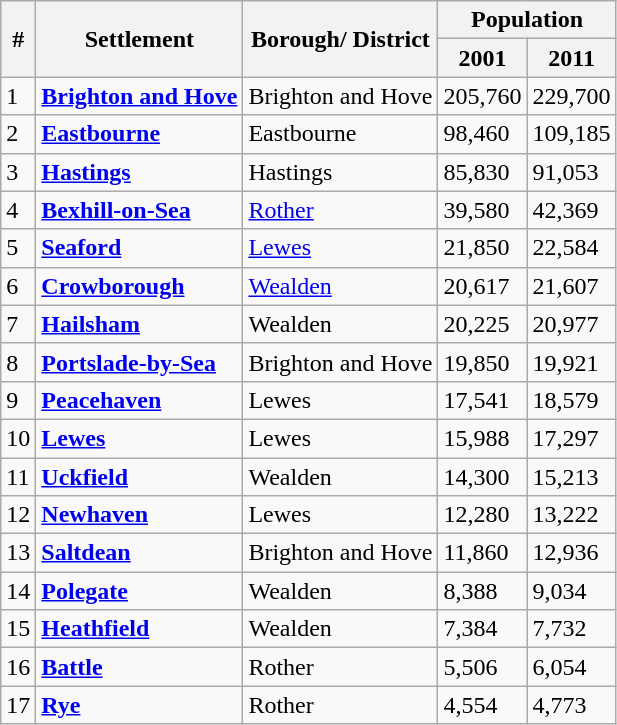<table class="wikitable sortable">
<tr>
<th rowspan="2">#</th>
<th rowspan="2">Settlement</th>
<th rowspan="2">Borough/ District</th>
<th colspan="2">Population</th>
</tr>
<tr>
<th>2001</th>
<th><strong>2011</strong></th>
</tr>
<tr>
<td>1</td>
<td><strong><a href='#'>Brighton and Hove</a></strong></td>
<td>Brighton and Hove</td>
<td>205,760</td>
<td>229,700</td>
</tr>
<tr>
<td>2</td>
<td><strong><a href='#'>Eastbourne</a></strong></td>
<td>Eastbourne</td>
<td>98,460</td>
<td>109,185</td>
</tr>
<tr>
<td>3</td>
<td><strong><a href='#'>Hastings</a></strong></td>
<td>Hastings</td>
<td>85,830</td>
<td>91,053</td>
</tr>
<tr>
<td>4</td>
<td><strong><a href='#'>Bexhill-on-Sea</a></strong></td>
<td><a href='#'>Rother</a></td>
<td>39,580</td>
<td>42,369</td>
</tr>
<tr>
<td>5</td>
<td><strong><a href='#'>Seaford</a></strong></td>
<td><a href='#'>Lewes</a></td>
<td>21,850</td>
<td>22,584</td>
</tr>
<tr>
<td>6</td>
<td><strong><a href='#'>Crowborough</a></strong></td>
<td><a href='#'>Wealden</a></td>
<td>20,617</td>
<td>21,607</td>
</tr>
<tr>
<td>7</td>
<td><strong><a href='#'>Hailsham</a></strong></td>
<td>Wealden</td>
<td>20,225</td>
<td>20,977</td>
</tr>
<tr>
<td>8</td>
<td><strong><a href='#'>Portslade-by-Sea</a></strong></td>
<td>Brighton and Hove</td>
<td>19,850</td>
<td>19,921</td>
</tr>
<tr>
<td>9</td>
<td><strong><a href='#'>Peacehaven</a></strong></td>
<td>Lewes</td>
<td>17,541</td>
<td>18,579</td>
</tr>
<tr>
<td>10</td>
<td><strong><a href='#'>Lewes</a></strong></td>
<td>Lewes</td>
<td>15,988</td>
<td>17,297</td>
</tr>
<tr>
<td>11</td>
<td><strong><a href='#'>Uckfield</a></strong></td>
<td>Wealden</td>
<td>14,300</td>
<td>15,213</td>
</tr>
<tr>
<td>12</td>
<td><strong><a href='#'>Newhaven</a></strong></td>
<td>Lewes</td>
<td>12,280</td>
<td>13,222</td>
</tr>
<tr>
<td>13</td>
<td><strong><a href='#'>Saltdean</a></strong></td>
<td>Brighton and Hove</td>
<td>11,860</td>
<td>12,936</td>
</tr>
<tr>
<td>14</td>
<td><strong><a href='#'>Polegate</a></strong></td>
<td>Wealden</td>
<td>8,388</td>
<td>9,034</td>
</tr>
<tr>
<td>15</td>
<td><strong><a href='#'>Heathfield</a></strong></td>
<td>Wealden</td>
<td>7,384</td>
<td>7,732</td>
</tr>
<tr>
<td>16</td>
<td><strong><a href='#'>Battle</a></strong></td>
<td>Rother</td>
<td>5,506</td>
<td>6,054</td>
</tr>
<tr>
<td>17</td>
<td><strong><a href='#'>Rye</a></strong></td>
<td>Rother</td>
<td>4,554</td>
<td>4,773</td>
</tr>
</table>
